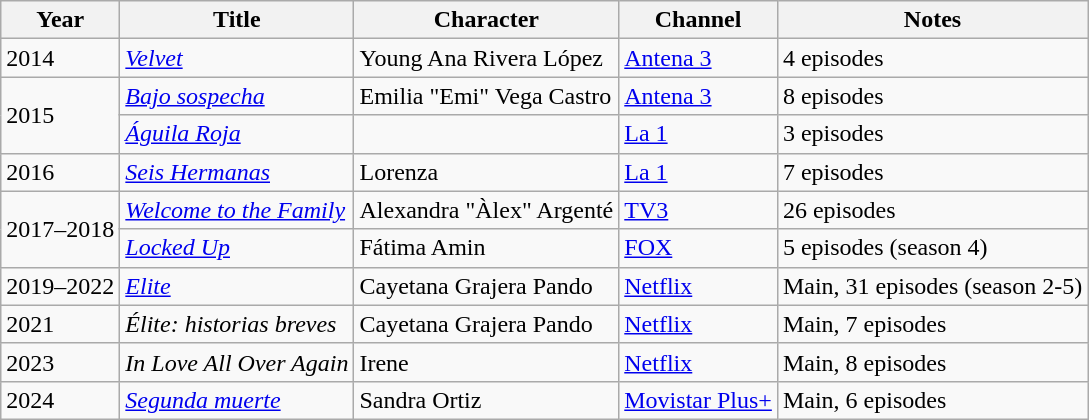<table class="wikitable">
<tr>
<th>Year</th>
<th>Title</th>
<th>Character</th>
<th>Channel</th>
<th>Notes</th>
</tr>
<tr>
<td>2014</td>
<td><em><a href='#'>Velvet</a></em></td>
<td>Young Ana Rivera López</td>
<td><a href='#'>Antena 3</a></td>
<td>4 episodes</td>
</tr>
<tr>
<td rowspan="2">2015</td>
<td><em><a href='#'>Bajo sospecha</a></em></td>
<td>Emilia "Emi" Vega Castro</td>
<td><a href='#'>Antena 3</a></td>
<td>8 episodes</td>
</tr>
<tr>
<td><em><a href='#'>Águila Roja</a></em></td>
<td></td>
<td><a href='#'>La 1</a></td>
<td>3 episodes</td>
</tr>
<tr>
<td>2016</td>
<td><em><a href='#'>Seis Hermanas</a></em></td>
<td>Lorenza</td>
<td><a href='#'>La 1</a></td>
<td>7 episodes</td>
</tr>
<tr>
<td rowspan=2>2017–2018</td>
<td><em><a href='#'>Welcome to the Family</a></em></td>
<td>Alexandra "Àlex" Argenté</td>
<td><a href='#'>TV3</a></td>
<td>26 episodes</td>
</tr>
<tr>
<td><em><a href='#'>Locked Up</a></em></td>
<td>Fátima Amin</td>
<td><a href='#'>FOX</a></td>
<td>5 episodes (season 4)</td>
</tr>
<tr>
<td>2019–2022</td>
<td><em><a href='#'>Elite</a></em></td>
<td>Cayetana Grajera Pando</td>
<td><a href='#'>Netflix</a></td>
<td>Main, 31 episodes (season 2-5)</td>
</tr>
<tr>
<td>2021</td>
<td><em>Élite: historias breves</em></td>
<td>Cayetana Grajera Pando</td>
<td><a href='#'>Netflix</a></td>
<td>Main, 7 episodes</td>
</tr>
<tr>
<td>2023</td>
<td><em>In Love All Over Again</em></td>
<td>Irene</td>
<td><a href='#'>Netflix</a></td>
<td>Main, 8 episodes</td>
</tr>
<tr>
<td>2024</td>
<td><em><a href='#'>Segunda muerte</a></em></td>
<td>Sandra Ortiz</td>
<td><a href='#'>Movistar Plus+</a></td>
<td>Main, 6 episodes</td>
</tr>
</table>
